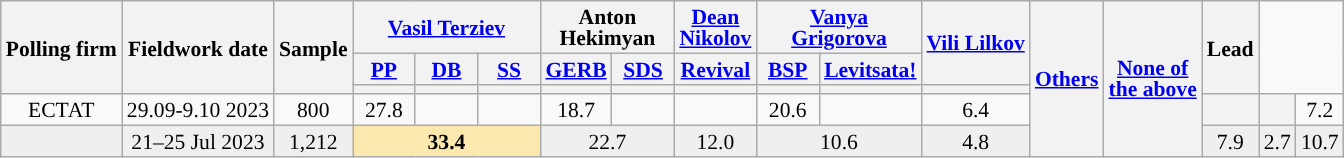<table class="wikitable sortable" style="text-align:center;font-size:90%;line-height:14px;">
<tr>
<th rowspan="3">Polling firm</th>
<th rowspan="3">Fieldwork date</th>
<th rowspan="3">Sample</th>
<th colspan="3"><a href='#'>Vasil Terziev</a></th>
<th colspan="2">Anton Hekimyan</th>
<th rowspan="1"><a href='#'>Dean Nikolov</a></th>
<th colspan="2"><a href='#'>Vanya Grigorova</a></th>
<th rowspan="2"><a href='#'>Vili Lilkov</a></th>
<th rowspan="5"><a href='#'>Others</a></th>
<th rowspan="5"><a href='#'>None of<br>the above</a></th>
<th rowspan="3">Lead</th>
</tr>
<tr>
<th class="unsortable" style="width:35px;"><a href='#'>PP</a></th>
<th class="unsortable" style="width:35px;"><a href='#'>DB</a></th>
<th class="unsortable" style="width:35px;"><a href='#'>SS</a></th>
<th class="unsortable" style="width:35px;"><a href='#'>GERB</a></th>
<th class="unsortable" style="width:35px;"><a href='#'>SDS</a></th>
<th class="unsortable" style="width:35px;"><a href='#'>Revival</a></th>
<th class="unsortable" style="width:35px;"><a href='#'>BSP</a></th>
<th class="unsortable" style="width:35px;"><a href='#'>Levitsata!</a></th>
</tr>
<tr>
<th style="background:"></th>
<th style="background:"></th>
<th style="background:"></th>
<th style="background:"></th>
<th style="background:"></th>
<th style="background:"></th>
<th style="background:"></th>
<th style="background:"></th>
<th style="background:"></th>
</tr>
<tr>
<td>ЕСТАТ</td>
<td>29.09-9.10 2023</td>
<td>800</td>
<td>27.8</td>
<td></td>
<td></td>
<td>18.7</td>
<td></td>
<td></td>
<td>20.6</td>
<td></td>
<td>6.4</td>
<th></th>
<th></th>
<td>7.2</td>
</tr>
<tr style="background:#EFEFEF;">
<td></td>
<td data-sort-value="2023-07-21">21–25 Jul 2023</td>
<td>1,212</td>
<td colspan="3" style="background:#FBE8AF"><strong>33.4</strong></td>
<td colspan="2">22.7</td>
<td>12.0</td>
<td colspan="2">10.6</td>
<td>4.8</td>
<td>7.9</td>
<td>2.7</td>
<td class="unsortable" style="background:">10.7</td>
</tr>
</table>
